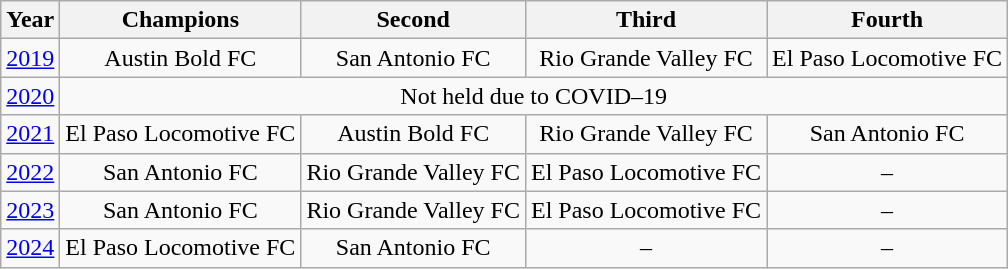<table class="wikitable" style="text-align:center">
<tr>
<th>Year</th>
<th>Champions</th>
<th>Second</th>
<th>Third</th>
<th>Fourth</th>
</tr>
<tr>
<td><a href='#'>2019</a></td>
<td>Austin Bold FC</td>
<td>San Antonio FC</td>
<td>Rio Grande Valley FC</td>
<td>El Paso Locomotive FC</td>
</tr>
<tr>
<td><a href='#'>2020</a></td>
<td colspan="4">Not held due to COVID–19</td>
</tr>
<tr>
<td><a href='#'>2021</a></td>
<td>El Paso Locomotive FC</td>
<td>Austin Bold FC</td>
<td>Rio Grande Valley FC</td>
<td>San Antonio FC</td>
</tr>
<tr>
<td><a href='#'>2022</a></td>
<td>San Antonio FC</td>
<td>Rio Grande Valley FC</td>
<td>El Paso Locomotive FC</td>
<td>–</td>
</tr>
<tr>
<td><a href='#'>2023</a></td>
<td>San Antonio FC</td>
<td>Rio Grande Valley FC</td>
<td>El Paso Locomotive FC</td>
<td>–</td>
</tr>
<tr>
<td><a href='#'>2024</a></td>
<td>El Paso Locomotive FC</td>
<td>San Antonio FC</td>
<td>–</td>
<td>–</td>
</tr>
</table>
